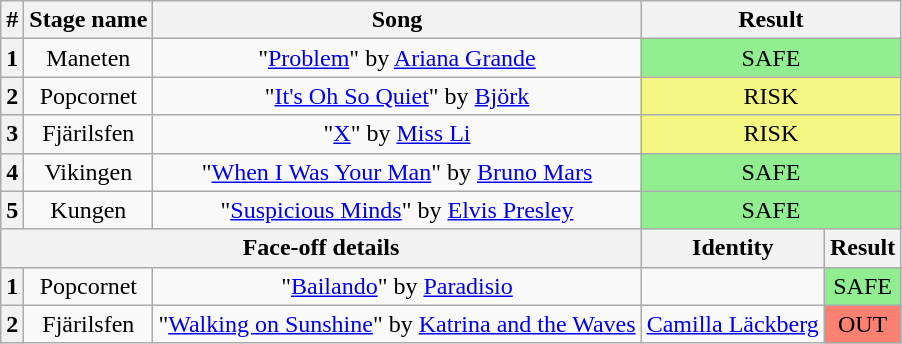<table class="wikitable plainrowheaders" style="text-align: center;">
<tr>
<th>#</th>
<th>Stage name</th>
<th>Song</th>
<th colspan=2>Result</th>
</tr>
<tr>
<th>1</th>
<td>Maneten</td>
<td>"<a href='#'>Problem</a>" by <a href='#'>Ariana Grande</a></td>
<td colspan=2 bgcolor=lightgreen>SAFE</td>
</tr>
<tr>
<th>2</th>
<td>Popcornet</td>
<td>"<a href='#'>It's Oh So Quiet</a>" by <a href='#'>Björk</a></td>
<td colspan=2 bgcolor="#F3F781">RISK</td>
</tr>
<tr>
<th>3</th>
<td>Fjärilsfen</td>
<td>"<a href='#'>X</a>" by <a href='#'>Miss Li</a></td>
<td colspan=2 bgcolor="#F3F781">RISK</td>
</tr>
<tr>
<th>4</th>
<td>Vikingen</td>
<td>"<a href='#'>When I Was Your Man</a>" by <a href='#'>Bruno Mars</a></td>
<td colspan=2 bgcolor=lightgreen>SAFE</td>
</tr>
<tr>
<th>5</th>
<td>Kungen</td>
<td>"<a href='#'>Suspicious Minds</a>" by <a href='#'>Elvis Presley</a></td>
<td colspan=2 bgcolor=lightgreen>SAFE</td>
</tr>
<tr>
<th colspan="3">Face-off details</th>
<th>Identity</th>
<th>Result</th>
</tr>
<tr>
<th>1</th>
<td>Popcornet</td>
<td>"<a href='#'>Bailando</a>" by <a href='#'>Paradisio</a></td>
<td></td>
<td bgcolor=lightgreen>SAFE</td>
</tr>
<tr>
<th>2</th>
<td>Fjärilsfen</td>
<td>"<a href='#'>Walking on Sunshine</a>" by <a href='#'>Katrina and the Waves</a></td>
<td><a href='#'>Camilla Läckberg</a></td>
<td bgcolor=salmon>OUT</td>
</tr>
</table>
